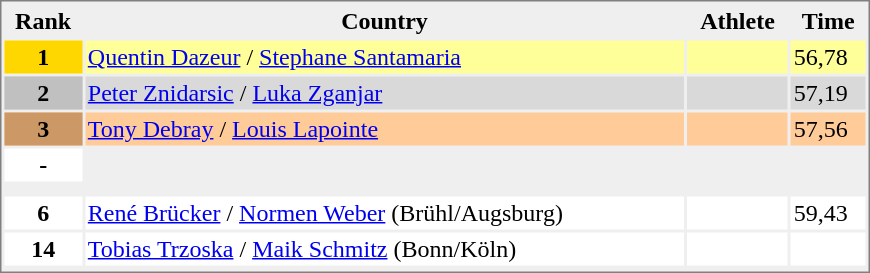<table style="border-style:solid; border-width:1px; border-color:#808080; background-color:#EFEFEF;" cellpadding="2" cellspacing="2" width="580">
<tr>
<th>Rank</th>
<th>Country</th>
<th>Athlete</th>
<th>Time</th>
</tr>
<tr align="center" bgcolor="#FFFF99" valign="top">
<th style="background:#ffd700;">1</th>
<td align="left"><a href='#'>Quentin Dazeur</a> / <a href='#'>Stephane Santamaria</a></td>
<td align="left"></td>
<td align="left">56,78</td>
</tr>
<tr align="center" bgcolor="#D9D9D9" valign="top">
<th style="background:#c0c0c0;">2</th>
<td align="left"><a href='#'>Peter Znidarsic</a> / <a href='#'>Luka Zganjar</a></td>
<td align="left"></td>
<td align="left">57,19</td>
</tr>
<tr align="center" bgcolor="#FFCC99" valign="top">
<th style="background:#cc9966;">3</th>
<td align="left"><a href='#'>Tony Debray</a> / <a href='#'>Louis Lapointe</a></td>
<td align="left"></td>
<td align="left">57,56</td>
</tr>
<tr align="center" bgcolor="#FFFFFF" valign="top">
<th>-</th>
</tr>
<tr>
</tr>
<tr>
</tr>
<tr>
</tr>
<tr>
</tr>
<tr align="center" bgcolor="#FFFFFF" valign="top">
<th>6</th>
<td align="left"><a href='#'>René Brücker</a> / <a href='#'>Normen Weber</a> (Brühl/Augsburg)</td>
<td align="left"></td>
<td align="left">59,43</td>
</tr>
<tr align="center" bgcolor="#FFFFFF" valign="top">
<th>14</th>
<td align="left"><a href='#'>Tobias Trzoska</a> / <a href='#'>Maik Schmitz</a> (Bonn/Köln)</td>
<td align="left"></td>
<td align="left"></td>
</tr>
<tr align="center" bgcolor="#FFFFFF" valign="top">
</tr>
</table>
